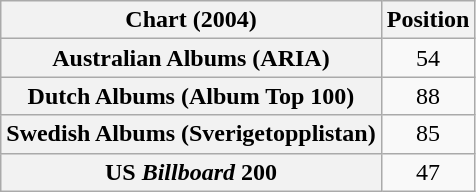<table class="wikitable sortable plainrowheaders" style="text-align:center">
<tr>
<th scope="col">Chart (2004)</th>
<th scope="col">Position</th>
</tr>
<tr>
<th scope="row">Australian Albums (ARIA)</th>
<td>54</td>
</tr>
<tr>
<th scope="row">Dutch Albums (Album Top 100)</th>
<td>88</td>
</tr>
<tr>
<th scope="row">Swedish Albums (Sverigetopplistan)</th>
<td>85</td>
</tr>
<tr>
<th scope="row">US <em>Billboard</em> 200</th>
<td>47</td>
</tr>
</table>
